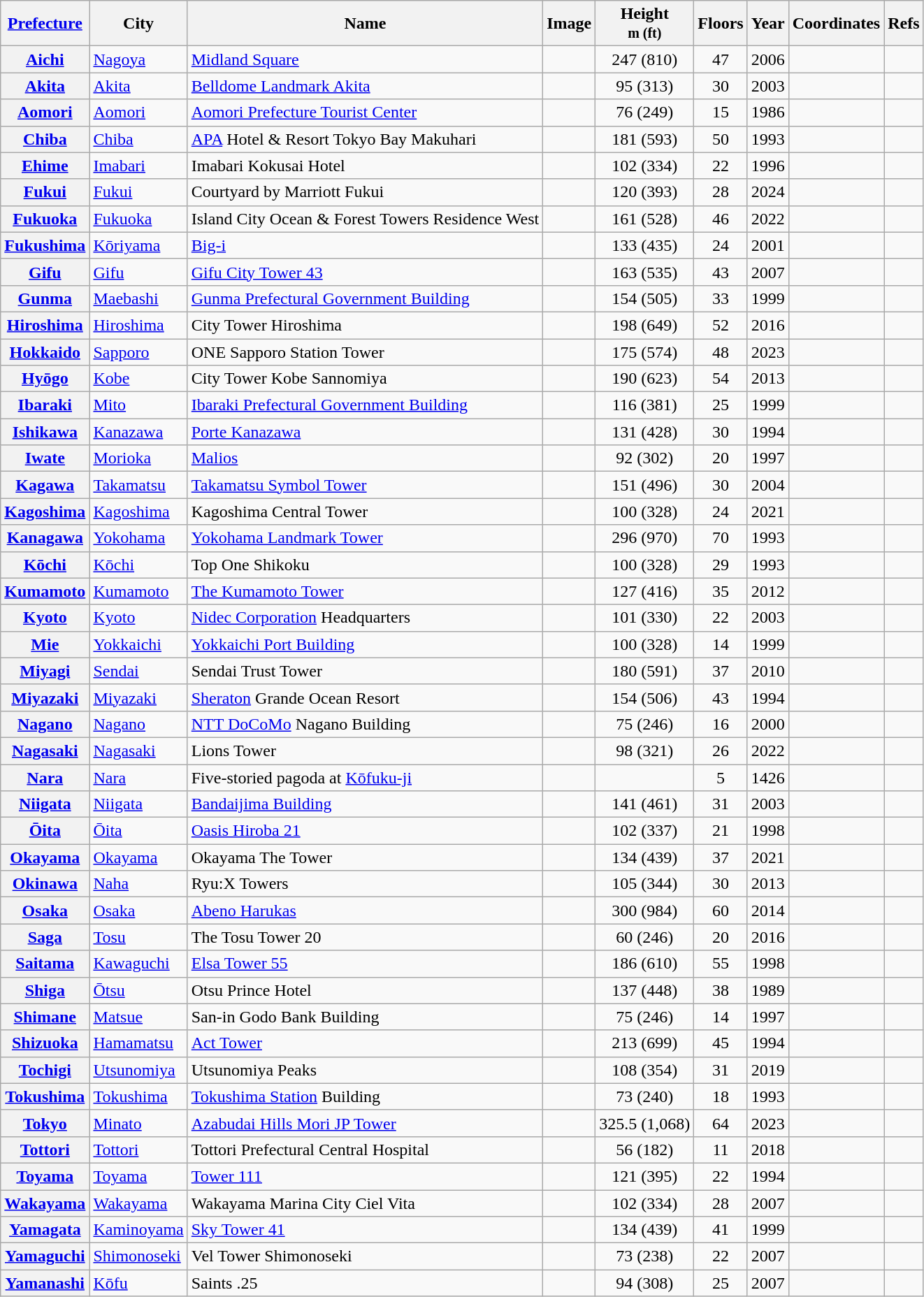<table class="wikitable sortable plainrowheaders">
<tr>
<th scope="col"><a href='#'>Prefecture</a></th>
<th scope="col">City</th>
<th scope="col">Name</th>
<th scope="col" class="unsortable">Image</th>
<th scope="col">Height<br><small>m (ft)</small></th>
<th scope="col">Floors</th>
<th scope="col">Year</th>
<th scope="col">Coordinates</th>
<th class="unsortable">Refs</th>
</tr>
<tr>
<th scope="row"><a href='#'>Aichi</a></th>
<td><a href='#'>Nagoya</a></td>
<td><a href='#'>Midland Square</a></td>
<td></td>
<td align="center">247 (810)</td>
<td align="center">47</td>
<td align="center">2006</td>
<td align="center"></td>
<td></td>
</tr>
<tr>
<th scope="row"><a href='#'>Akita</a></th>
<td><a href='#'>Akita</a></td>
<td><a href='#'>Belldome Landmark Akita</a></td>
<td></td>
<td align="center">95 (313)</td>
<td align="center">30</td>
<td align="center">2003</td>
<td align="center"></td>
<td></td>
</tr>
<tr>
<th scope="row"><a href='#'>Aomori</a></th>
<td><a href='#'>Aomori</a></td>
<td><a href='#'>Aomori Prefecture Tourist Center</a></td>
<td></td>
<td align="center">76 (249)</td>
<td align="center">15</td>
<td align="center">1986</td>
<td align="center"></td>
<td></td>
</tr>
<tr>
<th scope="row"><a href='#'>Chiba</a></th>
<td><a href='#'>Chiba</a></td>
<td><a href='#'>APA</a> Hotel & Resort Tokyo Bay Makuhari</td>
<td></td>
<td align="center">181 (593)</td>
<td align="center">50</td>
<td align="center">1993</td>
<td align="center"></td>
<td></td>
</tr>
<tr>
<th scope="row"><a href='#'>Ehime</a></th>
<td><a href='#'>Imabari</a></td>
<td>Imabari Kokusai Hotel</td>
<td></td>
<td align="center">102 (334)</td>
<td align="center">22</td>
<td align="center">1996</td>
<td align="center"></td>
<td></td>
</tr>
<tr>
<th scope="row"><a href='#'>Fukui</a></th>
<td><a href='#'>Fukui</a></td>
<td>Courtyard by Marriott Fukui</td>
<td></td>
<td align="center">120 (393)</td>
<td align="center">28</td>
<td align="center">2024</td>
<td align="center"></td>
<td></td>
</tr>
<tr>
<th scope="row"><a href='#'>Fukuoka</a></th>
<td><a href='#'>Fukuoka</a></td>
<td>Island City Ocean & Forest Towers Residence West</td>
<td></td>
<td align="center">161 (528)</td>
<td align="center">46</td>
<td align="center">2022</td>
<td align="center"></td>
<td></td>
</tr>
<tr>
<th scope="row"><a href='#'>Fukushima</a></th>
<td><a href='#'>Kōriyama</a></td>
<td><a href='#'>Big-i</a></td>
<td></td>
<td align="center">133 (435)</td>
<td align="center">24</td>
<td align="center">2001</td>
<td align="center"></td>
<td></td>
</tr>
<tr>
<th scope="row"><a href='#'>Gifu</a></th>
<td><a href='#'>Gifu</a></td>
<td><a href='#'>Gifu City Tower 43</a></td>
<td></td>
<td align="center">163 (535)</td>
<td align="center">43</td>
<td align="center">2007</td>
<td align="center"></td>
<td></td>
</tr>
<tr>
<th scope="row"><a href='#'>Gunma</a></th>
<td><a href='#'>Maebashi</a></td>
<td><a href='#'>Gunma Prefectural Government Building</a></td>
<td></td>
<td align="center">154 (505)</td>
<td align="center">33</td>
<td align="center">1999</td>
<td align="center"></td>
<td></td>
</tr>
<tr>
<th scope="row"><a href='#'>Hiroshima</a></th>
<td><a href='#'>Hiroshima</a></td>
<td>City Tower Hiroshima</td>
<td></td>
<td align="center">198 (649)</td>
<td align="center">52</td>
<td align="center">2016</td>
<td align="center"></td>
<td></td>
</tr>
<tr>
<th scope="row"><a href='#'>Hokkaido</a></th>
<td><a href='#'>Sapporo</a></td>
<td>ONE Sapporo Station Tower</td>
<td></td>
<td align="center">175 (574)</td>
<td align="center">48</td>
<td align="center">2023</td>
<td align="center"></td>
<td></td>
</tr>
<tr>
<th scope="row"><a href='#'>Hyōgo</a></th>
<td><a href='#'>Kobe</a></td>
<td>City Tower Kobe Sannomiya</td>
<td></td>
<td align="center">190 (623)</td>
<td align="center">54</td>
<td align="center">2013</td>
<td align="center"></td>
<td></td>
</tr>
<tr>
<th scope="row"><a href='#'>Ibaraki</a></th>
<td><a href='#'>Mito</a></td>
<td><a href='#'>Ibaraki Prefectural Government Building</a></td>
<td></td>
<td align="center">116 (381)</td>
<td align="center">25</td>
<td align="center">1999</td>
<td align="center"></td>
<td></td>
</tr>
<tr>
<th scope="row"><a href='#'>Ishikawa</a></th>
<td><a href='#'>Kanazawa</a></td>
<td><a href='#'>Porte Kanazawa</a></td>
<td></td>
<td align="center">131 (428)</td>
<td align="center">30</td>
<td align="center">1994</td>
<td align="center"></td>
<td></td>
</tr>
<tr>
<th scope="row"><a href='#'>Iwate</a></th>
<td><a href='#'>Morioka</a></td>
<td><a href='#'>Malios</a></td>
<td></td>
<td align="center">92 (302)</td>
<td align="center">20</td>
<td align="center">1997</td>
<td align="center"></td>
<td></td>
</tr>
<tr>
<th scope="row"><a href='#'>Kagawa</a></th>
<td><a href='#'>Takamatsu</a></td>
<td><a href='#'>Takamatsu Symbol Tower</a></td>
<td></td>
<td align="center">151 (496)</td>
<td align="center">30</td>
<td align="center">2004</td>
<td align="center"></td>
<td></td>
</tr>
<tr>
<th scope="row"><a href='#'>Kagoshima</a></th>
<td><a href='#'>Kagoshima</a></td>
<td>Kagoshima Central Tower</td>
<td></td>
<td align="center">100 (328)</td>
<td align="center">24</td>
<td align="center">2021</td>
<td align="center"></td>
<td></td>
</tr>
<tr>
<th scope="row"><a href='#'>Kanagawa</a></th>
<td><a href='#'>Yokohama</a></td>
<td><a href='#'>Yokohama Landmark Tower</a></td>
<td></td>
<td align="center">296 (970)</td>
<td align="center">70</td>
<td align="center">1993</td>
<td align="center"></td>
<td></td>
</tr>
<tr>
<th scope="row"><a href='#'>Kōchi</a></th>
<td><a href='#'>Kōchi</a></td>
<td>Top One Shikoku</td>
<td></td>
<td align="center">100 (328)</td>
<td align="center">29</td>
<td align="center">1993</td>
<td align="center"></td>
<td></td>
</tr>
<tr>
<th scope="row"><a href='#'>Kumamoto</a></th>
<td><a href='#'>Kumamoto</a></td>
<td><a href='#'>The Kumamoto Tower</a></td>
<td></td>
<td align="center">127 (416)</td>
<td align="center">35</td>
<td align="center">2012</td>
<td align="center"></td>
<td></td>
</tr>
<tr>
<th scope="row"><a href='#'>Kyoto</a></th>
<td><a href='#'>Kyoto</a></td>
<td><a href='#'>Nidec Corporation</a> Headquarters</td>
<td></td>
<td align="center">101 (330)</td>
<td align="center">22</td>
<td align="center">2003</td>
<td align="center"></td>
<td></td>
</tr>
<tr>
<th scope="row"><a href='#'>Mie</a></th>
<td><a href='#'>Yokkaichi</a></td>
<td><a href='#'>Yokkaichi Port Building</a></td>
<td></td>
<td align="center">100 (328)</td>
<td align="center">14</td>
<td align="center">1999</td>
<td align="center"></td>
<td></td>
</tr>
<tr>
<th scope="row"><a href='#'>Miyagi</a></th>
<td><a href='#'>Sendai</a></td>
<td>Sendai Trust Tower</td>
<td></td>
<td align="center">180 (591)</td>
<td align="center">37</td>
<td align="center">2010</td>
<td align="center"></td>
<td></td>
</tr>
<tr>
<th scope="row"><a href='#'>Miyazaki</a></th>
<td><a href='#'>Miyazaki</a></td>
<td><a href='#'>Sheraton</a> Grande Ocean Resort</td>
<td></td>
<td align="center">154 (506)</td>
<td align="center">43</td>
<td align="center">1994</td>
<td align="center"></td>
<td></td>
</tr>
<tr>
<th scope="row"><a href='#'>Nagano</a></th>
<td><a href='#'>Nagano</a></td>
<td><a href='#'>NTT DoCoMo</a> Nagano Building</td>
<td></td>
<td align="center">75 (246)</td>
<td align="center">16</td>
<td align="center">2000</td>
<td align="center"></td>
<td></td>
</tr>
<tr>
<th scope="row"><a href='#'>Nagasaki</a></th>
<td><a href='#'>Nagasaki</a></td>
<td>Lions Tower</td>
<td></td>
<td align="center">98 (321)</td>
<td align="center">26</td>
<td align="center">2022</td>
<td align="center"></td>
<td></td>
</tr>
<tr>
<th scope="row"><a href='#'>Nara</a></th>
<td><a href='#'>Nara</a></td>
<td>Five-storied pagoda at <a href='#'>Kōfuku-ji</a></td>
<td></td>
<td align="center"></td>
<td align="center">5</td>
<td align="center">1426</td>
<td align="center"></td>
<td></td>
</tr>
<tr>
<th scope="row"><a href='#'>Niigata</a></th>
<td><a href='#'>Niigata</a></td>
<td><a href='#'>Bandaijima Building</a></td>
<td></td>
<td align="center">141 (461)</td>
<td align="center">31</td>
<td align="center">2003</td>
<td align="center"></td>
<td></td>
</tr>
<tr>
<th scope="row"><a href='#'>Ōita</a></th>
<td><a href='#'>Ōita</a></td>
<td><a href='#'>Oasis Hiroba 21</a></td>
<td></td>
<td align="center">102 (337)</td>
<td align="center">21</td>
<td align="center">1998</td>
<td align="center"></td>
<td></td>
</tr>
<tr>
<th scope="row"><a href='#'>Okayama</a></th>
<td><a href='#'>Okayama</a></td>
<td>Okayama The Tower</td>
<td></td>
<td align="center">134 (439)</td>
<td align="center">37</td>
<td align="center">2021</td>
<td align="center"></td>
<td></td>
</tr>
<tr>
<th scope="row"><a href='#'>Okinawa</a></th>
<td><a href='#'>Naha</a></td>
<td>Ryu:X Towers</td>
<td></td>
<td align="center">105 (344)</td>
<td align="center">30</td>
<td align="center">2013</td>
<td align="center"></td>
<td></td>
</tr>
<tr>
<th scope="row"><a href='#'>Osaka</a></th>
<td><a href='#'>Osaka</a></td>
<td><a href='#'>Abeno Harukas</a></td>
<td></td>
<td align="center">300 (984)</td>
<td align="center">60</td>
<td align="center">2014</td>
<td align="center"></td>
<td></td>
</tr>
<tr>
<th scope="row"><a href='#'>Saga</a></th>
<td><a href='#'>Tosu</a></td>
<td>The Tosu Tower 20</td>
<td></td>
<td align="center">60 (246)</td>
<td align="center">20</td>
<td align="center">2016</td>
<td align="center"></td>
<td></td>
</tr>
<tr>
<th scope="row"><a href='#'>Saitama</a></th>
<td><a href='#'>Kawaguchi</a></td>
<td><a href='#'>Elsa Tower 55</a></td>
<td></td>
<td align="center">186 (610)</td>
<td align="center">55</td>
<td align="center">1998</td>
<td align="center"></td>
<td></td>
</tr>
<tr>
<th scope="row"><a href='#'>Shiga</a></th>
<td><a href='#'>Ōtsu</a></td>
<td>Otsu Prince Hotel</td>
<td></td>
<td align="center">137 (448)</td>
<td align="center">38</td>
<td align="center">1989</td>
<td align="center"></td>
<td></td>
</tr>
<tr>
<th scope="row"><a href='#'>Shimane</a></th>
<td><a href='#'>Matsue</a></td>
<td>San-in Godo Bank Building</td>
<td></td>
<td align="center">75 (246)</td>
<td align="center">14</td>
<td align="center">1997</td>
<td align="center"></td>
<td></td>
</tr>
<tr>
<th scope="row"><a href='#'>Shizuoka</a></th>
<td><a href='#'>Hamamatsu</a></td>
<td><a href='#'>Act Tower</a></td>
<td></td>
<td align="center">213 (699)</td>
<td align="center">45</td>
<td align="center">1994</td>
<td align="center"></td>
<td></td>
</tr>
<tr>
<th scope="row"><a href='#'>Tochigi</a></th>
<td><a href='#'>Utsunomiya</a></td>
<td>Utsunomiya Peaks</td>
<td></td>
<td align="center">108 (354)</td>
<td align="center">31</td>
<td align="center">2019</td>
<td align="center"></td>
<td></td>
</tr>
<tr>
<th scope="row"><a href='#'>Tokushima</a></th>
<td><a href='#'>Tokushima</a></td>
<td><a href='#'>Tokushima Station</a> Building</td>
<td></td>
<td align="center">73 (240)</td>
<td align="center">18</td>
<td align="center">1993</td>
<td align="center"></td>
<td></td>
</tr>
<tr>
<th scope="row"><a href='#'>Tokyo</a></th>
<td><a href='#'>Minato</a></td>
<td><a href='#'>Azabudai Hills Mori JP Tower</a></td>
<td></td>
<td align="center">325.5 (1,068)</td>
<td align="center">64</td>
<td align="center">2023</td>
<td align="center"></td>
<td></td>
</tr>
<tr>
<th scope="row"><a href='#'>Tottori</a></th>
<td><a href='#'>Tottori</a></td>
<td>Tottori Prefectural Central Hospital</td>
<td></td>
<td align="center">56 (182)</td>
<td align="center">11</td>
<td align="center">2018</td>
<td align="center"></td>
<td></td>
</tr>
<tr>
<th scope="row"><a href='#'>Toyama</a></th>
<td><a href='#'>Toyama</a></td>
<td><a href='#'>Tower 111</a></td>
<td></td>
<td align="center">121 (395)</td>
<td align="center">22</td>
<td align="center">1994</td>
<td align="center"></td>
<td></td>
</tr>
<tr>
<th scope="row"><a href='#'>Wakayama</a></th>
<td><a href='#'>Wakayama</a></td>
<td>Wakayama Marina City Ciel Vita</td>
<td></td>
<td align="center">102 (334)</td>
<td align="center">28</td>
<td align="center">2007</td>
<td align="center"></td>
<td></td>
</tr>
<tr>
<th scope="row"><a href='#'>Yamagata</a></th>
<td><a href='#'>Kaminoyama</a></td>
<td><a href='#'>Sky Tower 41</a></td>
<td></td>
<td align="center">134 (439)</td>
<td align="center">41</td>
<td align="center">1999</td>
<td align="center"></td>
<td></td>
</tr>
<tr>
<th scope="row"><a href='#'>Yamaguchi</a></th>
<td><a href='#'>Shimonoseki</a></td>
<td>Vel Tower Shimonoseki</td>
<td></td>
<td align="center">73 (238)</td>
<td align="center">22</td>
<td align="center">2007</td>
<td align="center"></td>
<td></td>
</tr>
<tr>
<th scope="row"><a href='#'>Yamanashi</a></th>
<td><a href='#'>Kōfu</a></td>
<td>Saints .25</td>
<td></td>
<td align="center">94 (308)</td>
<td align="center">25</td>
<td align="center">2007</td>
<td align="center"></td>
<td></td>
</tr>
</table>
